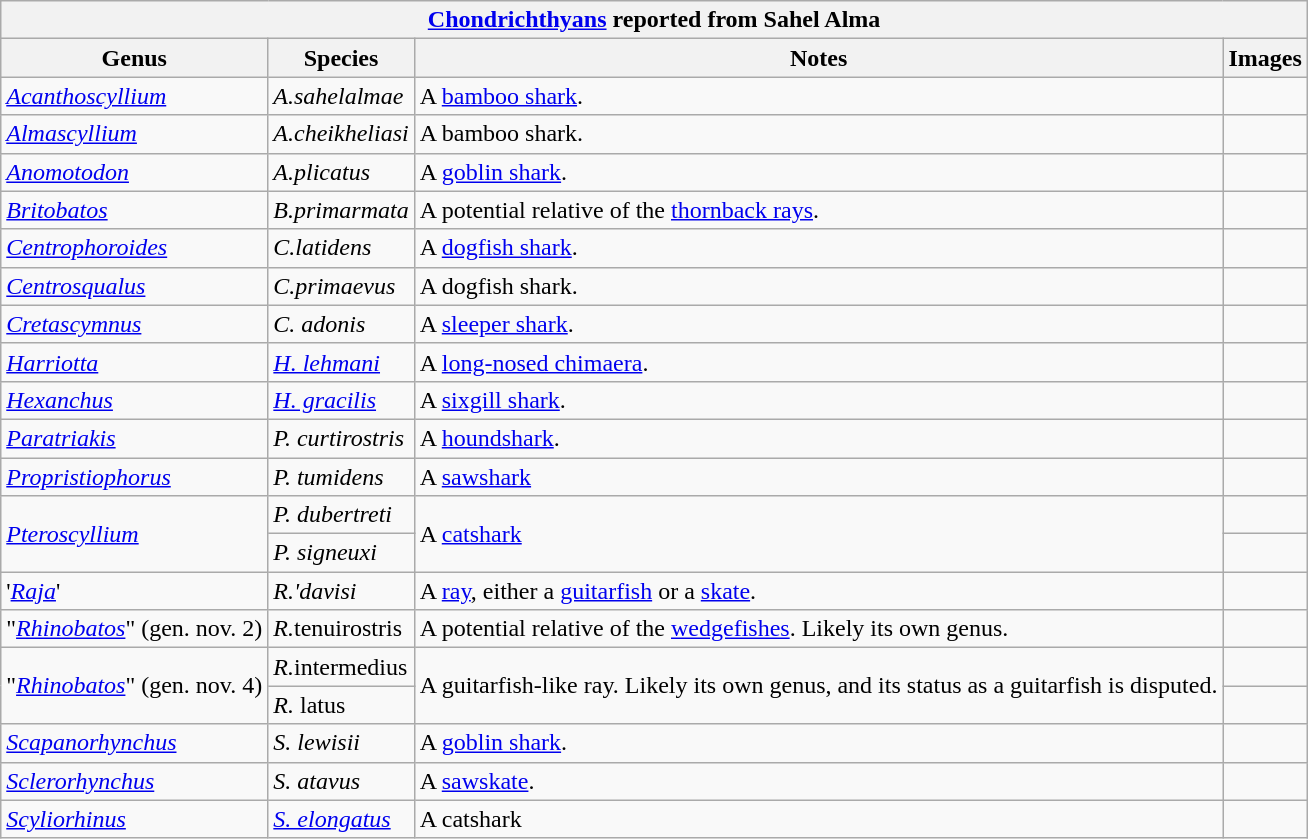<table class="wikitable" align="center">
<tr>
<th colspan="4" align="center"><strong><a href='#'>Chondrichthyans</a> reported from Sahel Alma</strong></th>
</tr>
<tr>
<th>Genus</th>
<th>Species</th>
<th>Notes</th>
<th>Images</th>
</tr>
<tr>
<td><em><a href='#'>Acanthoscyllium</a></em></td>
<td><em>A.sahelalmae</em></td>
<td>A <a href='#'>bamboo shark</a>.</td>
<td></td>
</tr>
<tr>
<td><em><a href='#'>Almascyllium</a></em></td>
<td><em>A.cheikheliasi</em></td>
<td>A bamboo shark.</td>
<td></td>
</tr>
<tr>
<td><em><a href='#'>Anomotodon</a></em></td>
<td><em>A.plicatus</em></td>
<td>A <a href='#'>goblin shark</a>.</td>
<td></td>
</tr>
<tr>
<td><em><a href='#'>Britobatos</a></em></td>
<td><em>B.primarmata</em></td>
<td>A potential relative of the <a href='#'>thornback rays</a>.</td>
<td></td>
</tr>
<tr>
<td><em><a href='#'>Centrophoroides</a></em></td>
<td><em>C.latidens</em></td>
<td>A <a href='#'>dogfish shark</a>.</td>
<td></td>
</tr>
<tr>
<td><em><a href='#'>Centrosqualus</a></em></td>
<td><em>C.primaevus</em></td>
<td>A dogfish shark.</td>
<td></td>
</tr>
<tr>
<td><em><a href='#'>Cretascymnus</a></em></td>
<td><em>C. adonis</em></td>
<td>A <a href='#'>sleeper shark</a>.</td>
<td></td>
</tr>
<tr>
<td><em><a href='#'>Harriotta</a></em></td>
<td><em><a href='#'>H. lehmani</a></em></td>
<td>A <a href='#'>long-nosed chimaera</a>.</td>
<td></td>
</tr>
<tr>
<td><em><a href='#'>Hexanchus</a></em></td>
<td><em><a href='#'>H. gracilis</a></em></td>
<td>A <a href='#'>sixgill shark</a>.</td>
<td></td>
</tr>
<tr>
<td><em><a href='#'>Paratriakis</a></em></td>
<td><em>P. curtirostris</em></td>
<td>A <a href='#'>houndshark</a>.</td>
<td></td>
</tr>
<tr>
<td><em><a href='#'>Propristiophorus</a></em></td>
<td><em>P. tumidens</em></td>
<td>A <a href='#'>sawshark</a></td>
<td></td>
</tr>
<tr>
<td rowspan="2"><em><a href='#'>Pteroscyllium</a></em></td>
<td><em>P. dubertreti</em></td>
<td rowspan="2">A <a href='#'>catshark</a></td>
<td></td>
</tr>
<tr>
<td><em>P. signeuxi</em></td>
<td></td>
</tr>
<tr>
<td>'<a href='#'><em>Raja</em></a>'</td>
<td><em>R.'davisi</em></td>
<td>A <a href='#'>ray</a>, either a <a href='#'>guitarfish</a> or a <a href='#'>skate</a>.</td>
<td></td>
</tr>
<tr>
<td>"<em><a href='#'>Rhinobatos</a></em>" (gen. nov. 2)</td>
<td><em>R.</em>tenuirostris</td>
<td>A potential relative of the <a href='#'>wedgefishes</a>. Likely its own genus.</td>
<td></td>
</tr>
<tr>
<td rowspan="2">"<em><a href='#'>Rhinobatos</a></em>" (gen. nov. 4)</td>
<td><em>R.</em>intermedius</td>
<td rowspan="2">A guitarfish-like ray. Likely its own genus, and its status as a guitarfish is disputed.</td>
<td></td>
</tr>
<tr>
<td><em>R.</em> latus</td>
<td></td>
</tr>
<tr>
<td><em><a href='#'>Scapanorhynchus</a></em></td>
<td><em>S. lewisii</em></td>
<td>A <a href='#'>goblin shark</a>.</td>
<td></td>
</tr>
<tr>
<td><em><a href='#'>Sclerorhynchus</a></em></td>
<td><em>S. atavus</em></td>
<td>A <a href='#'>sawskate</a>.</td>
<td></td>
</tr>
<tr>
<td><em><a href='#'>Scyliorhinus</a></em></td>
<td><em><a href='#'>S. elongatus</a></em></td>
<td>A catshark</td>
<td></td>
</tr>
</table>
